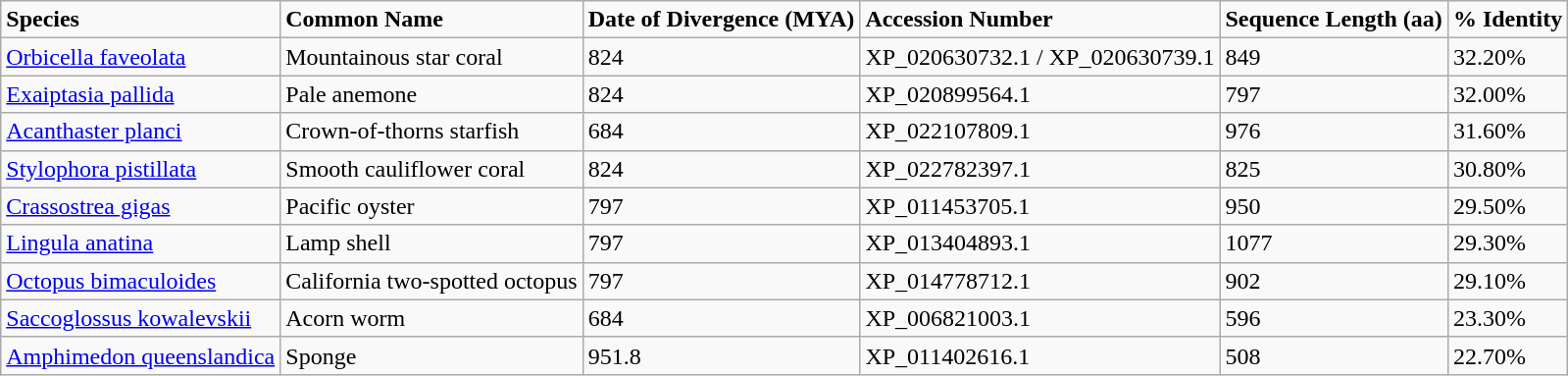<table class="wikitable sortable mw-collapsible mw-collapsed">
<tr>
<td><strong>Species</strong></td>
<td><strong>Common Name</strong></td>
<td><strong>Date of  Divergence (MYA)</strong></td>
<td><strong>Accession Number</strong></td>
<td><strong>Sequence  Length (aa)</strong></td>
<td><strong>% Identity</strong></td>
</tr>
<tr>
<td><a href='#'>Orbicella faveolata</a></td>
<td>Mountainous  star coral</td>
<td>824</td>
<td>XP_020630732.1 /  XP_020630739.1</td>
<td>849</td>
<td>32.20%</td>
</tr>
<tr>
<td><a href='#'>Exaiptasia pallida</a></td>
<td>Pale anemone</td>
<td>824</td>
<td>XP_020899564.1</td>
<td>797</td>
<td>32.00%</td>
</tr>
<tr>
<td><a href='#'>Acanthaster planci</a></td>
<td>Crown-of-thorns  starfish</td>
<td>684</td>
<td>XP_022107809.1</td>
<td>976</td>
<td>31.60%</td>
</tr>
<tr>
<td><a href='#'>Stylophora pistillata</a></td>
<td>Smooth  cauliflower coral</td>
<td>824</td>
<td>XP_022782397.1</td>
<td>825</td>
<td>30.80%</td>
</tr>
<tr>
<td><a href='#'>Crassostrea gigas</a></td>
<td>Pacific oyster</td>
<td>797</td>
<td>XP_011453705.1</td>
<td>950</td>
<td>29.50%</td>
</tr>
<tr>
<td><a href='#'>Lingula anatina</a></td>
<td>Lamp shell</td>
<td>797</td>
<td>XP_013404893.1</td>
<td>1077</td>
<td>29.30%</td>
</tr>
<tr>
<td><a href='#'>Octopus bimaculoides</a></td>
<td>California  two-spotted octopus</td>
<td>797</td>
<td>XP_014778712.1</td>
<td>902</td>
<td>29.10%</td>
</tr>
<tr>
<td><a href='#'>Saccoglossus kowalevskii</a></td>
<td>Acorn worm</td>
<td>684</td>
<td>XP_006821003.1</td>
<td>596</td>
<td>23.30%</td>
</tr>
<tr>
<td><a href='#'>Amphimedon queenslandica</a></td>
<td>Sponge</td>
<td>951.8</td>
<td>XP_011402616.1</td>
<td>508</td>
<td>22.70%</td>
</tr>
</table>
